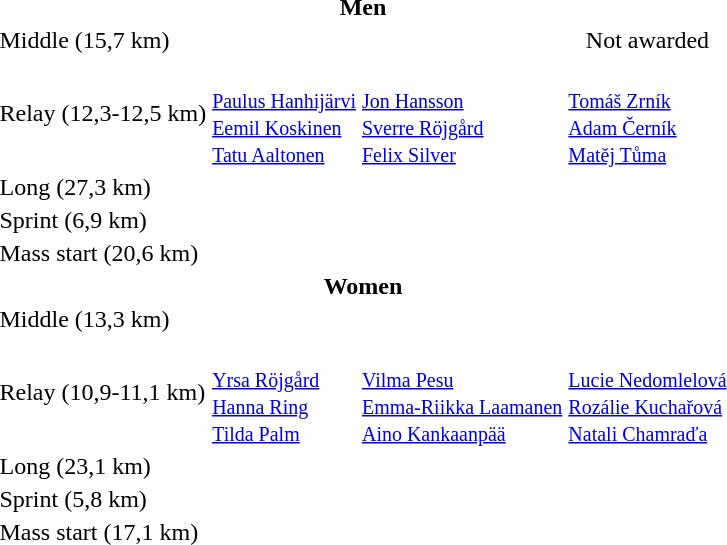<table>
<tr>
<th colspan=4>Men</th>
</tr>
<tr>
<td>Middle (15,7 km)</td>
<td></td>
<td><br></td>
<td align=center>Not awarded</td>
</tr>
<tr>
<td>Relay (12,3-12,5 km)</td>
<td><br><small><a href='#'>Paulus Hanhijärvi</a><br><a href='#'>Eemil Koskinen</a><br><a href='#'>Tatu Aaltonen</a></small></td>
<td><br><small><a href='#'>Jon Hansson</a><br><a href='#'>Sverre Röjgård</a><br><a href='#'>Felix Silver</a></small></td>
<td><br><small><a href='#'>Tomáš Zrník</a><br><a href='#'>Adam Černík</a><br><a href='#'>Matěj Tůma</a></small></td>
</tr>
<tr>
<td>Long (27,3 km)</td>
<td></td>
<td></td>
<td></td>
</tr>
<tr>
<td>Sprint (6,9 km)</td>
<td></td>
<td></td>
<td></td>
</tr>
<tr>
<td>Mass start (20,6 km)</td>
<td></td>
<td></td>
<td></td>
</tr>
<tr>
<th colspan=4>Women</th>
</tr>
<tr>
<td>Middle (13,3 km)</td>
<td></td>
<td></td>
<td></td>
</tr>
<tr>
<td>Relay (10,9-11,1 km)</td>
<td><br><small><a href='#'>Yrsa Röjgård</a><br><a href='#'>Hanna Ring</a><br><a href='#'>Tilda Palm</a></small></td>
<td><br><small><a href='#'>Vilma Pesu</a><br><a href='#'>Emma-Riikka Laamanen</a><br><a href='#'>Aino Kankaanpää</a></small></td>
<td><br><small><a href='#'>Lucie Nedomlelová</a><br><a href='#'>Rozálie Kuchařová</a><br><a href='#'>Natali Chamraďa</a></small></td>
</tr>
<tr>
<td>Long (23,1 km)</td>
<td></td>
<td></td>
<td></td>
</tr>
<tr>
<td>Sprint (5,8 km)</td>
<td></td>
<td></td>
<td></td>
</tr>
<tr>
<td>Mass start (17,1 km)</td>
<td></td>
<td></td>
<td></td>
</tr>
</table>
